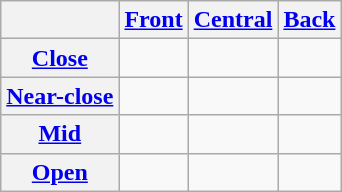<table class="wikitable" style=text-align:center>
<tr>
<th></th>
<th><a href='#'>Front</a></th>
<th><a href='#'>Central</a></th>
<th><a href='#'>Back</a></th>
</tr>
<tr>
<th><a href='#'>Close</a></th>
<td></td>
<td></td>
<td></td>
</tr>
<tr>
<th><a href='#'>Near-close</a></th>
<td></td>
<td></td>
<td></td>
</tr>
<tr>
<th><a href='#'>Mid</a></th>
<td></td>
<td></td>
<td></td>
</tr>
<tr>
<th><a href='#'>Open</a></th>
<td></td>
<td></td>
<td></td>
</tr>
</table>
